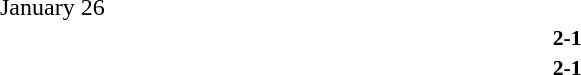<table style="width:100%;" cellspacing="1">
<tr>
<th width=25%></th>
<th width=2%></th>
<th width=6%></th>
<th width=2%></th>
<th width=25%></th>
</tr>
<tr>
<td>January 26</td>
</tr>
<tr style=font-size:90%>
<td align=right><strong></strong></td>
<td></td>
<td align=center><strong>2-1</strong></td>
<td></td>
<td><strong></strong></td>
<td></td>
</tr>
<tr style=font-size:90%>
<td align=right><strong></strong></td>
<td></td>
<td align=center><strong>2-1</strong></td>
<td></td>
<td><strong></strong></td>
<td></td>
</tr>
</table>
